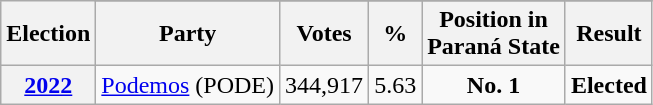<table class="wikitable" style="text-align: center;">
<tr>
<th rowspan="2">Election</th>
</tr>
<tr>
<th>Party</th>
<th>Votes</th>
<th>%</th>
<th>Position in <br>Paraná State</th>
<th>Result</th>
</tr>
<tr>
<th><a href='#'>2022</a></th>
<td><a href='#'>Podemos</a> (PODE)</td>
<td>344,917</td>
<td>5.63</td>
<td><strong>No. 1</strong></td>
<td><strong>Elected</strong></td>
</tr>
</table>
